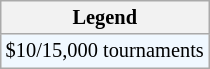<table class="wikitable" style="font-size:85%">
<tr>
<th>Legend</th>
</tr>
<tr style="background:#f0f8ff;">
<td>$10/15,000 tournaments</td>
</tr>
</table>
